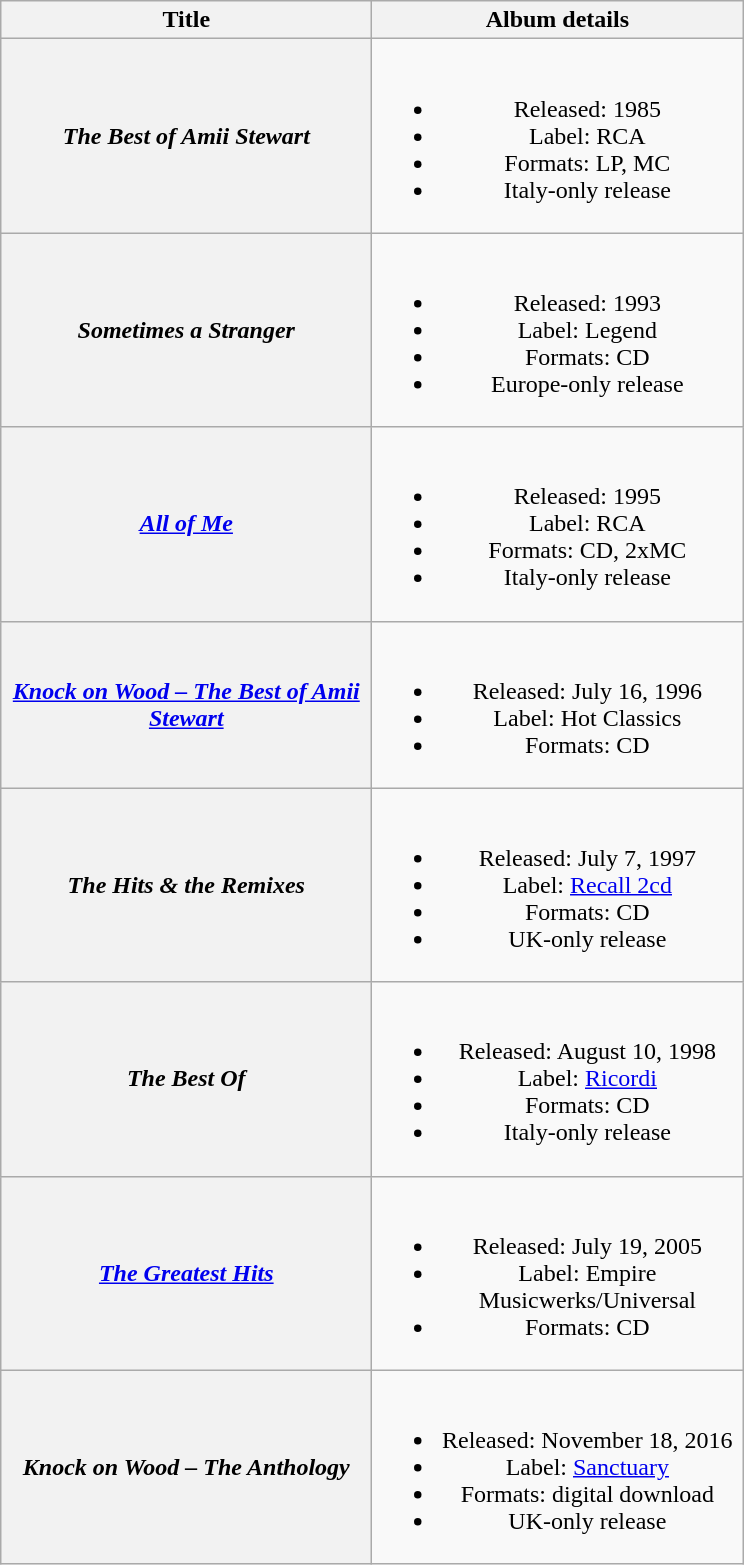<table class="wikitable plainrowheaders" style="text-align:center;">
<tr>
<th scope="col" style="width:15em;">Title</th>
<th scope="col" style="width:15em;">Album details</th>
</tr>
<tr>
<th scope="row"><em>The Best of Amii Stewart</em></th>
<td><br><ul><li>Released: 1985</li><li>Label: RCA</li><li>Formats: LP, MC</li><li>Italy-only release</li></ul></td>
</tr>
<tr>
<th scope="row"><em>Sometimes a Stranger</em></th>
<td><br><ul><li>Released: 1993</li><li>Label: Legend</li><li>Formats: CD</li><li>Europe-only release</li></ul></td>
</tr>
<tr>
<th scope="row"><em><a href='#'>All of Me</a></em></th>
<td><br><ul><li>Released: 1995</li><li>Label: RCA</li><li>Formats: CD, 2xMC</li><li>Italy-only release</li></ul></td>
</tr>
<tr>
<th scope="row"><em><a href='#'>Knock on Wood – The Best of Amii Stewart</a></em></th>
<td><br><ul><li>Released: July 16, 1996</li><li>Label: Hot Classics</li><li>Formats: CD</li></ul></td>
</tr>
<tr>
<th scope="row"><em>The Hits & the Remixes</em></th>
<td><br><ul><li>Released: July 7, 1997</li><li>Label: <a href='#'>Recall 2cd</a></li><li>Formats: CD</li><li>UK-only release</li></ul></td>
</tr>
<tr>
<th scope="row"><em>The Best Of</em></th>
<td><br><ul><li>Released: August 10, 1998</li><li>Label: <a href='#'>Ricordi</a></li><li>Formats: CD</li><li>Italy-only release</li></ul></td>
</tr>
<tr>
<th scope="row"><em><a href='#'>The Greatest Hits</a></em></th>
<td><br><ul><li>Released: July 19, 2005</li><li>Label: Empire Musicwerks/Universal</li><li>Formats: CD</li></ul></td>
</tr>
<tr>
<th scope="row"><em>Knock on Wood – The Anthology</em></th>
<td><br><ul><li>Released: November 18, 2016</li><li>Label: <a href='#'>Sanctuary</a></li><li>Formats: digital download</li><li>UK-only release</li></ul></td>
</tr>
</table>
